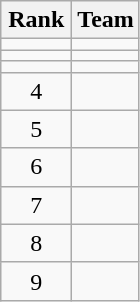<table class="wikitable" style="text-align:center;">
<tr>
<th width=40>Rank</th>
<th>Team</th>
</tr>
<tr>
<td></td>
<td style="text-align:left;"></td>
</tr>
<tr>
<td></td>
<td style="text-align:left;"></td>
</tr>
<tr>
<td></td>
<td style="text-align:left;"></td>
</tr>
<tr>
<td>4</td>
<td style="text-align:left;"></td>
</tr>
<tr>
<td>5</td>
<td style="text-align:left;"></td>
</tr>
<tr>
<td>6</td>
<td style="text-align:left;"></td>
</tr>
<tr>
<td>7</td>
<td style="text-align:left;"></td>
</tr>
<tr>
<td>8</td>
<td style="text-align:left;"></td>
</tr>
<tr>
<td>9</td>
<td style="text-align:left;"></td>
</tr>
</table>
